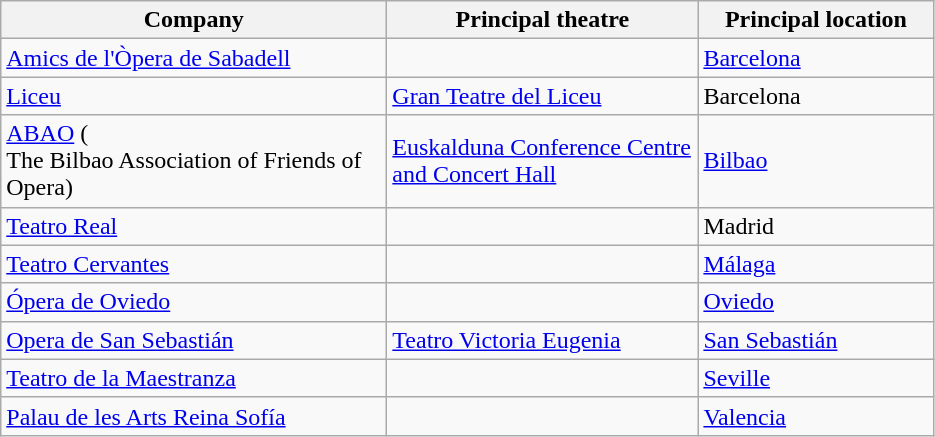<table class="wikitable">
<tr>
<th width=250>Company</th>
<th width=200>Principal theatre</th>
<th width=150>Principal location</th>
</tr>
<tr>
<td><a href='#'>Amics de l'Òpera de Sabadell</a></td>
<td></td>
<td><a href='#'>Barcelona</a></td>
</tr>
<tr>
<td><a href='#'>Liceu</a></td>
<td><a href='#'>Gran Teatre del Liceu</a></td>
<td>Barcelona</td>
</tr>
<tr>
<td><a href='#'>ABAO</a> (<br>The Bilbao Association of Friends of Opera)</td>
<td><a href='#'>Euskalduna Conference Centre and Concert Hall</a></td>
<td><a href='#'>Bilbao</a></td>
</tr>
<tr>
<td><a href='#'>Teatro Real</a></td>
<td></td>
<td>Madrid</td>
</tr>
<tr>
<td><a href='#'>Teatro Cervantes</a></td>
<td></td>
<td><a href='#'>Málaga</a></td>
</tr>
<tr>
<td><a href='#'>Ópera de Oviedo</a></td>
<td></td>
<td><a href='#'>Oviedo</a></td>
</tr>
<tr>
<td><a href='#'>Opera de San Sebastián</a></td>
<td><a href='#'>Teatro Victoria Eugenia</a></td>
<td><a href='#'>San Sebastián</a></td>
</tr>
<tr>
<td><a href='#'>Teatro de la Maestranza</a></td>
<td></td>
<td><a href='#'>Seville</a></td>
</tr>
<tr>
<td><a href='#'>Palau de les Arts Reina Sofía</a></td>
<td></td>
<td><a href='#'>Valencia</a></td>
</tr>
</table>
